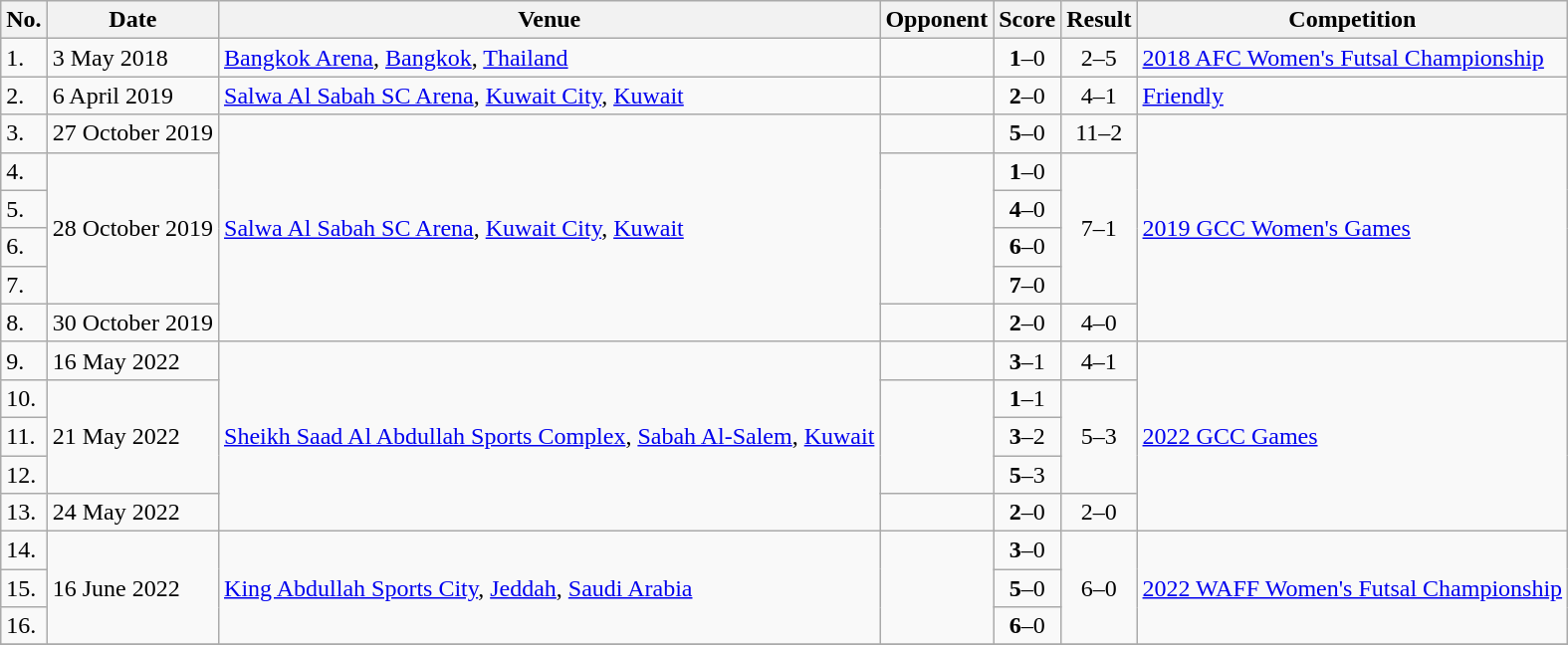<table class="wikitable">
<tr>
<th>No.</th>
<th>Date</th>
<th>Venue</th>
<th>Opponent</th>
<th>Score</th>
<th>Result</th>
<th>Competition</th>
</tr>
<tr>
<td>1.</td>
<td>3 May 2018</td>
<td><a href='#'>Bangkok Arena</a>, <a href='#'>Bangkok</a>, <a href='#'>Thailand</a></td>
<td></td>
<td align=center><strong>1</strong>–0</td>
<td align=center>2–5</td>
<td><a href='#'>2018 AFC Women's Futsal Championship</a></td>
</tr>
<tr>
<td>2.</td>
<td>6 April 2019</td>
<td><a href='#'>Salwa Al Sabah SC Arena</a>, <a href='#'>Kuwait City</a>, <a href='#'>Kuwait</a></td>
<td></td>
<td align=center><strong>2</strong>–0</td>
<td align=center>4–1</td>
<td><a href='#'>Friendly</a></td>
</tr>
<tr>
<td>3.</td>
<td>27 October 2019</td>
<td rowspan=6><a href='#'>Salwa Al Sabah SC Arena</a>, <a href='#'>Kuwait City</a>, <a href='#'>Kuwait</a></td>
<td></td>
<td align=center><strong>5</strong>–0</td>
<td align=center>11–2</td>
<td rowspan=6><a href='#'>2019 GCC Women's Games</a></td>
</tr>
<tr>
<td>4.</td>
<td rowspan=4>28 October 2019</td>
<td rowspan=4></td>
<td align=center><strong>1</strong>–0</td>
<td rowspan=4 align=center>7–1</td>
</tr>
<tr>
<td>5.</td>
<td align=center><strong>4</strong>–0</td>
</tr>
<tr>
<td>6.</td>
<td align=center><strong>6</strong>–0</td>
</tr>
<tr>
<td>7.</td>
<td align=center><strong>7</strong>–0</td>
</tr>
<tr>
<td>8.</td>
<td>30 October 2019</td>
<td></td>
<td align=center><strong>2</strong>–0</td>
<td align=center>4–0</td>
</tr>
<tr>
<td>9.</td>
<td>16 May 2022</td>
<td rowspan=5><a href='#'>Sheikh Saad Al Abdullah Sports Complex</a>, <a href='#'>Sabah Al-Salem</a>, <a href='#'>Kuwait</a></td>
<td></td>
<td align=center><strong>3</strong>–1</td>
<td align=center>4–1</td>
<td rowspan=5><a href='#'>2022 GCC Games</a></td>
</tr>
<tr>
<td>10.</td>
<td rowspan=3>21 May 2022</td>
<td rowspan=3></td>
<td align=center><strong>1</strong>–1</td>
<td rowspan=3 align=center>5–3</td>
</tr>
<tr>
<td>11.</td>
<td align=center><strong>3</strong>–2</td>
</tr>
<tr>
<td>12.</td>
<td align=center><strong>5</strong>–3</td>
</tr>
<tr>
<td>13.</td>
<td>24 May 2022</td>
<td></td>
<td align=center><strong>2</strong>–0</td>
<td align=center>2–0</td>
</tr>
<tr>
<td>14.</td>
<td rowspan=3>16 June 2022</td>
<td rowspan=3><a href='#'>King Abdullah Sports City</a>, <a href='#'>Jeddah</a>, <a href='#'>Saudi Arabia</a></td>
<td rowspan=3></td>
<td align=center><strong>3</strong>–0</td>
<td rowspan=3 align=center>6–0</td>
<td rowspan=3><a href='#'>2022 WAFF Women's Futsal Championship</a></td>
</tr>
<tr>
<td>15.</td>
<td align=center><strong>5</strong>–0</td>
</tr>
<tr>
<td>16.</td>
<td align=center><strong>6</strong>–0</td>
</tr>
<tr>
</tr>
</table>
